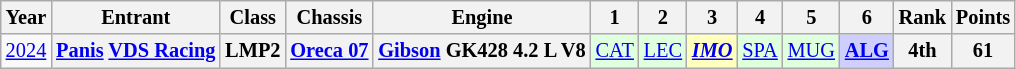<table class="wikitable" style="text-align:center; font-size:85%">
<tr>
<th>Year</th>
<th>Entrant</th>
<th>Class</th>
<th>Chassis</th>
<th>Engine</th>
<th>1</th>
<th>2</th>
<th>3</th>
<th>4</th>
<th>5</th>
<th>6</th>
<th>Rank</th>
<th>Points</th>
</tr>
<tr>
<td><a href='#'>2024</a></td>
<th nowrap><a href='#'>Panis</a> <a href='#'>VDS Racing</a></th>
<th>LMP2</th>
<th nowrap><a href='#'>Oreca 07</a></th>
<th nowrap><a href='#'>Gibson</a> GK428 4.2 L V8</th>
<td style="background:#DFFFDF;"><a href='#'>CAT</a><br></td>
<td style="background:#DFFFDF;"><a href='#'>LEC</a><br></td>
<td style="background:#FFFFBF;"><strong><em><a href='#'>IMO</a></em></strong><br></td>
<td style="background:#DFFFDF;"><a href='#'>SPA</a><br></td>
<td style="background:#DFFFDF;"><a href='#'>MUG</a><br></td>
<td style="background:#CFCFFF;"><strong><a href='#'>ALG</a></strong><br></td>
<th>4th</th>
<th>61</th>
</tr>
</table>
